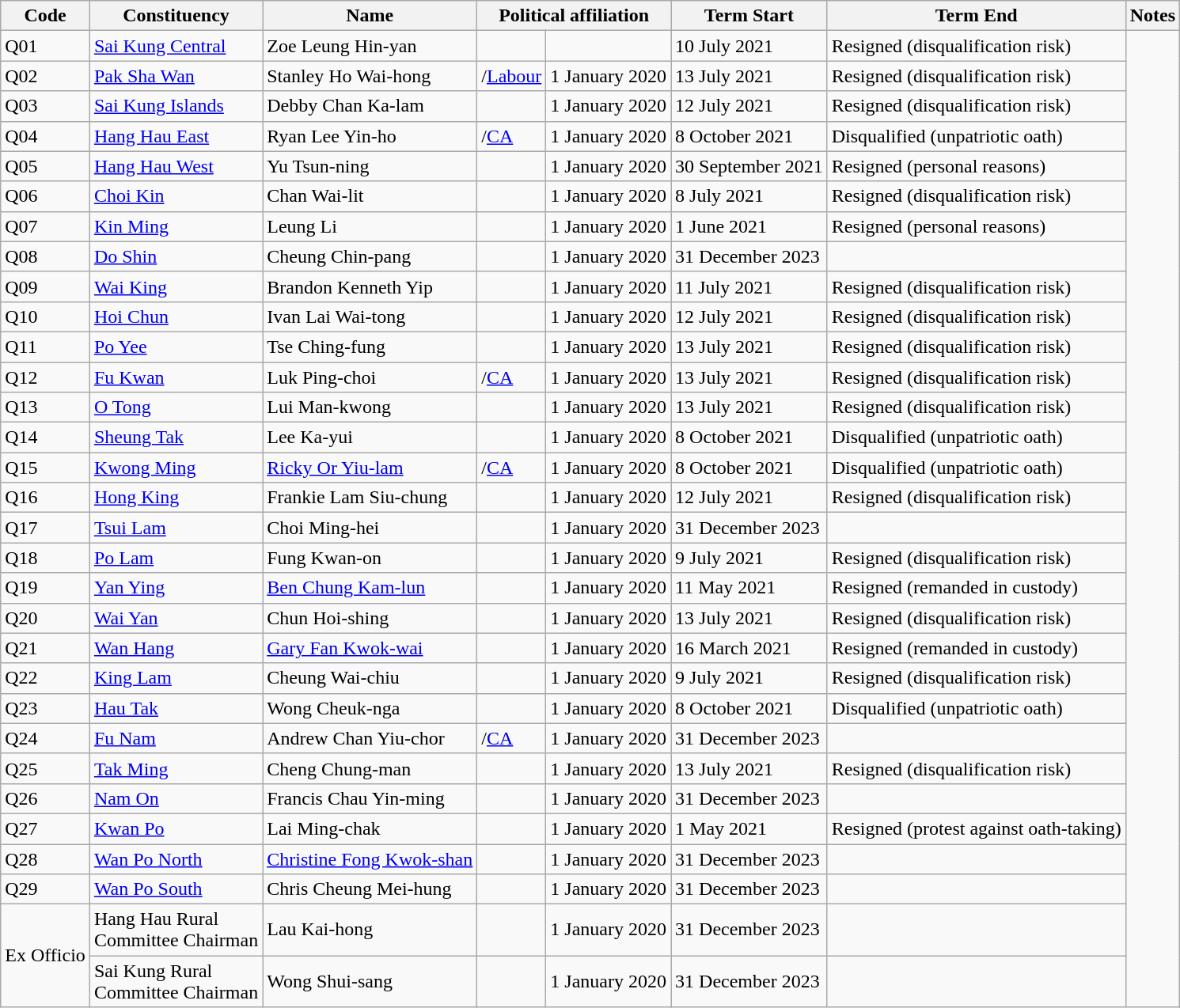<table class="wikitable sortable" border=1>
<tr>
<th>Code</th>
<th>Constituency</th>
<th>Name</th>
<th colspan=2>Political affiliation</th>
<th>Term Start</th>
<th>Term End</th>
<th>Notes</th>
</tr>
<tr>
<td>Q01</td>
<td><a href='#'>Sai Kung Central</a></td>
<td>Zoe Leung Hin-yan</td>
<td></td>
<td></td>
<td>10 July 2021</td>
<td>Resigned (disqualification risk)</td>
</tr>
<tr>
<td>Q02</td>
<td><a href='#'>Pak Sha Wan</a></td>
<td>Stanley Ho Wai-hong</td>
<td>/<a href='#'>Labour</a></td>
<td>1 January 2020</td>
<td>13 July 2021</td>
<td>Resigned (disqualification risk)</td>
</tr>
<tr>
<td>Q03</td>
<td><a href='#'>Sai Kung Islands</a></td>
<td>Debby Chan Ka-lam</td>
<td></td>
<td>1 January 2020</td>
<td>12 July 2021</td>
<td>Resigned (disqualification risk)</td>
</tr>
<tr>
<td>Q04</td>
<td><a href='#'>Hang Hau East</a></td>
<td>Ryan Lee Yin-ho</td>
<td>/<a href='#'>CA</a></td>
<td>1 January 2020</td>
<td>8 October 2021</td>
<td>Disqualified (unpatriotic oath)</td>
</tr>
<tr>
<td>Q05</td>
<td><a href='#'>Hang Hau West</a></td>
<td>Yu Tsun-ning</td>
<td></td>
<td>1 January 2020</td>
<td>30 September 2021</td>
<td>Resigned (personal reasons)</td>
</tr>
<tr>
<td>Q06</td>
<td><a href='#'>Choi Kin</a></td>
<td>Chan Wai-lit</td>
<td></td>
<td>1 January 2020</td>
<td>8 July 2021</td>
<td>Resigned (disqualification risk)</td>
</tr>
<tr>
<td>Q07</td>
<td><a href='#'>Kin Ming</a></td>
<td>Leung Li</td>
<td></td>
<td>1 January 2020</td>
<td>1 June 2021</td>
<td>Resigned (personal reasons)</td>
</tr>
<tr>
<td>Q08</td>
<td><a href='#'>Do Shin</a></td>
<td>Cheung Chin-pang</td>
<td></td>
<td>1 January 2020</td>
<td>31 December 2023</td>
<td></td>
</tr>
<tr>
<td>Q09</td>
<td><a href='#'>Wai King</a></td>
<td>Brandon Kenneth Yip</td>
<td></td>
<td>1 January 2020</td>
<td>11 July 2021</td>
<td>Resigned (disqualification risk)</td>
</tr>
<tr>
<td>Q10</td>
<td><a href='#'>Hoi Chun</a></td>
<td>Ivan Lai Wai-tong</td>
<td></td>
<td>1 January 2020</td>
<td>12 July 2021</td>
<td>Resigned (disqualification risk)</td>
</tr>
<tr>
<td>Q11</td>
<td><a href='#'>Po Yee</a></td>
<td>Tse Ching-fung</td>
<td></td>
<td>1 January 2020</td>
<td>13 July 2021</td>
<td>Resigned (disqualification risk)</td>
</tr>
<tr>
<td>Q12</td>
<td><a href='#'>Fu Kwan</a></td>
<td>Luk Ping-choi</td>
<td>/<a href='#'>CA</a></td>
<td>1 January 2020</td>
<td>13 July 2021</td>
<td>Resigned (disqualification risk)</td>
</tr>
<tr>
<td>Q13</td>
<td><a href='#'>O Tong</a></td>
<td>Lui Man-kwong</td>
<td></td>
<td>1 January 2020</td>
<td>13 July 2021</td>
<td>Resigned (disqualification risk)</td>
</tr>
<tr>
<td>Q14</td>
<td><a href='#'>Sheung Tak</a></td>
<td>Lee Ka-yui</td>
<td></td>
<td>1 January 2020</td>
<td>8 October 2021</td>
<td>Disqualified (unpatriotic oath)</td>
</tr>
<tr>
<td>Q15</td>
<td><a href='#'>Kwong Ming</a></td>
<td><a href='#'>Ricky Or Yiu-lam</a></td>
<td>/<a href='#'>CA</a></td>
<td>1 January 2020</td>
<td>8 October 2021</td>
<td>Disqualified (unpatriotic oath)</td>
</tr>
<tr>
<td>Q16</td>
<td><a href='#'>Hong King</a></td>
<td>Frankie Lam Siu-chung</td>
<td></td>
<td>1 January 2020</td>
<td>12 July 2021</td>
<td>Resigned (disqualification risk)</td>
</tr>
<tr>
<td>Q17</td>
<td><a href='#'>Tsui Lam</a></td>
<td>Choi Ming-hei</td>
<td></td>
<td>1 January 2020</td>
<td>31 December 2023</td>
<td></td>
</tr>
<tr>
<td>Q18</td>
<td><a href='#'>Po Lam</a></td>
<td>Fung Kwan-on</td>
<td></td>
<td>1 January 2020</td>
<td>9 July 2021</td>
<td>Resigned (disqualification risk)</td>
</tr>
<tr>
<td>Q19</td>
<td><a href='#'>Yan Ying</a></td>
<td><a href='#'>Ben Chung Kam-lun</a></td>
<td></td>
<td>1 January 2020</td>
<td>11 May 2021</td>
<td>Resigned (remanded in custody)</td>
</tr>
<tr>
<td>Q20</td>
<td><a href='#'>Wai Yan</a></td>
<td>Chun Hoi-shing</td>
<td></td>
<td>1 January 2020</td>
<td>13 July 2021</td>
<td>Resigned (disqualification risk)</td>
</tr>
<tr>
<td>Q21</td>
<td><a href='#'>Wan Hang</a></td>
<td><a href='#'>Gary Fan Kwok-wai</a></td>
<td></td>
<td>1 January 2020</td>
<td>16 March 2021</td>
<td>Resigned (remanded in custody)</td>
</tr>
<tr>
<td>Q22</td>
<td><a href='#'>King Lam</a></td>
<td>Cheung Wai-chiu</td>
<td></td>
<td>1 January 2020</td>
<td>9 July 2021</td>
<td>Resigned (disqualification risk)</td>
</tr>
<tr>
<td>Q23</td>
<td><a href='#'>Hau Tak</a></td>
<td>Wong Cheuk-nga</td>
<td></td>
<td>1 January 2020</td>
<td>8 October 2021</td>
<td>Disqualified (unpatriotic oath)</td>
</tr>
<tr>
<td>Q24</td>
<td><a href='#'>Fu Nam</a></td>
<td>Andrew Chan Yiu-chor</td>
<td>/<a href='#'>CA</a></td>
<td>1 January 2020</td>
<td>31 December 2023</td>
<td></td>
</tr>
<tr>
<td>Q25</td>
<td><a href='#'>Tak Ming</a></td>
<td>Cheng Chung-man</td>
<td></td>
<td>1 January 2020</td>
<td>13 July 2021</td>
<td>Resigned (disqualification risk)</td>
</tr>
<tr>
<td>Q26</td>
<td><a href='#'>Nam On</a></td>
<td>Francis Chau Yin-ming</td>
<td></td>
<td>1 January 2020</td>
<td>31 December 2023</td>
<td></td>
</tr>
<tr>
<td>Q27</td>
<td><a href='#'>Kwan Po</a></td>
<td>Lai Ming-chak</td>
<td></td>
<td>1 January 2020</td>
<td>1 May 2021</td>
<td>Resigned (protest against oath-taking)</td>
</tr>
<tr>
<td>Q28</td>
<td><a href='#'>Wan Po North</a></td>
<td><a href='#'>Christine Fong Kwok-shan</a></td>
<td></td>
<td>1 January 2020</td>
<td>31 December 2023</td>
<td></td>
</tr>
<tr>
<td>Q29</td>
<td><a href='#'>Wan Po South</a></td>
<td>Chris Cheung Mei-hung</td>
<td></td>
<td>1 January 2020</td>
<td>31 December 2023</td>
<td></td>
</tr>
<tr>
<td rowspan=2>Ex Officio</td>
<td>Hang Hau Rural<br>Committee Chairman</td>
<td>Lau Kai-hong</td>
<td></td>
<td>1 January 2020</td>
<td>31 December 2023</td>
<td></td>
</tr>
<tr>
<td>Sai Kung Rural<br>Committee Chairman</td>
<td>Wong Shui-sang</td>
<td></td>
<td>1 January 2020</td>
<td>31 December 2023</td>
<td></td>
</tr>
</table>
